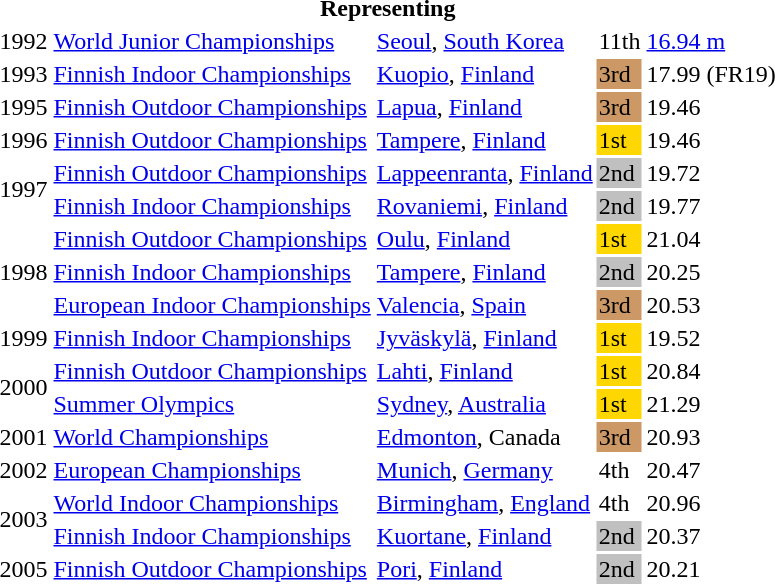<table>
<tr>
<th colspan="6">Representing </th>
</tr>
<tr>
<td>1992</td>
<td><a href='#'>World Junior Championships</a></td>
<td><a href='#'>Seoul</a>, <a href='#'>South Korea</a></td>
<td>11th</td>
<td><a href='#'>16.94 m</a></td>
</tr>
<tr>
<td>1993</td>
<td><a href='#'>Finnish Indoor Championships</a></td>
<td><a href='#'>Kuopio</a>, <a href='#'>Finland</a></td>
<td bgcolor=CC9966>3rd</td>
<td>17.99 (FR19)</td>
</tr>
<tr>
<td>1995</td>
<td><a href='#'>Finnish Outdoor Championships</a></td>
<td><a href='#'>Lapua</a>, <a href='#'>Finland</a></td>
<td bgcolor=CC9966>3rd</td>
<td>19.46</td>
</tr>
<tr>
<td>1996</td>
<td><a href='#'>Finnish Outdoor Championships</a></td>
<td><a href='#'>Tampere</a>, <a href='#'>Finland</a></td>
<td bgcolor="gold">1st</td>
<td>19.46</td>
</tr>
<tr>
<td rowspan=2>1997</td>
<td><a href='#'>Finnish Outdoor Championships</a></td>
<td><a href='#'>Lappeenranta</a>, <a href='#'>Finland</a></td>
<td bgcolor="silver">2nd</td>
<td>19.72</td>
</tr>
<tr>
<td><a href='#'>Finnish Indoor Championships</a></td>
<td><a href='#'>Rovaniemi</a>, <a href='#'>Finland</a></td>
<td bgcolor="silver">2nd</td>
<td>19.77</td>
</tr>
<tr>
<td rowspan=3>1998</td>
<td><a href='#'>Finnish Outdoor Championships</a></td>
<td><a href='#'>Oulu</a>, <a href='#'>Finland</a></td>
<td bgcolor="gold">1st</td>
<td>21.04</td>
</tr>
<tr>
<td><a href='#'>Finnish Indoor Championships</a></td>
<td><a href='#'>Tampere</a>, <a href='#'>Finland</a></td>
<td bgcolor="silver">2nd</td>
<td>20.25</td>
</tr>
<tr>
<td><a href='#'>European Indoor Championships</a></td>
<td><a href='#'>Valencia</a>, <a href='#'>Spain</a></td>
<td bgcolor=CC9966>3rd</td>
<td>20.53</td>
</tr>
<tr>
<td>1999</td>
<td><a href='#'>Finnish Indoor Championships</a></td>
<td><a href='#'>Jyväskylä</a>, <a href='#'>Finland</a></td>
<td bgcolor="gold">1st</td>
<td>19.52</td>
</tr>
<tr>
<td rowspan=2>2000</td>
<td><a href='#'>Finnish Outdoor Championships</a></td>
<td><a href='#'>Lahti</a>, <a href='#'>Finland</a></td>
<td bgcolor="gold">1st</td>
<td>20.84</td>
</tr>
<tr>
<td><a href='#'>Summer Olympics</a></td>
<td><a href='#'>Sydney</a>, <a href='#'>Australia</a></td>
<td bgcolor="Gold">1st</td>
<td>21.29</td>
</tr>
<tr>
<td>2001</td>
<td><a href='#'>World Championships</a></td>
<td><a href='#'>Edmonton</a>, Canada</td>
<td bgcolor=CC9966>3rd</td>
<td>20.93</td>
</tr>
<tr>
<td>2002</td>
<td><a href='#'>European Championships</a></td>
<td><a href='#'>Munich</a>, <a href='#'>Germany</a></td>
<td>4th</td>
<td>20.47</td>
</tr>
<tr>
<td rowspan=2>2003</td>
<td><a href='#'>World Indoor Championships</a></td>
<td><a href='#'>Birmingham</a>, <a href='#'>England</a></td>
<td>4th</td>
<td>20.96</td>
</tr>
<tr>
<td><a href='#'>Finnish Indoor Championships</a></td>
<td><a href='#'>Kuortane</a>, <a href='#'>Finland</a></td>
<td bgcolor="silver">2nd</td>
<td>20.37</td>
</tr>
<tr>
<td>2005</td>
<td><a href='#'>Finnish Outdoor Championships</a></td>
<td><a href='#'>Pori</a>, <a href='#'>Finland</a></td>
<td bgcolor="silver">2nd</td>
<td>20.21</td>
</tr>
</table>
